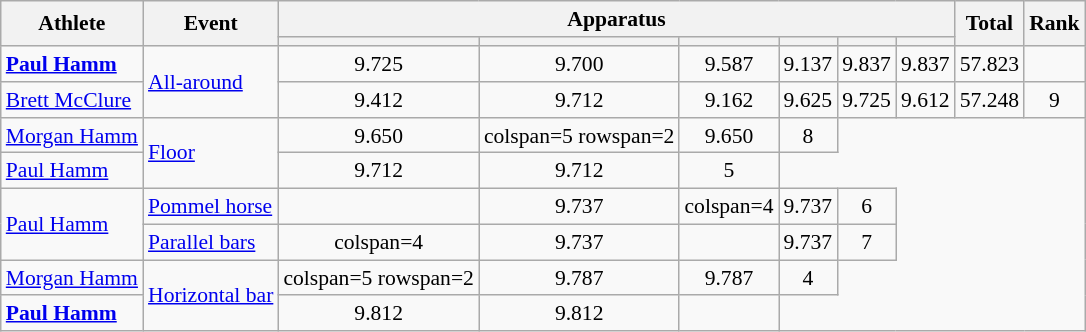<table class=wikitable style=font-size:90%;text-align:center>
<tr>
<th rowspan=2>Athlete</th>
<th rowspan=2>Event</th>
<th colspan =6>Apparatus</th>
<th rowspan=2>Total</th>
<th rowspan=2>Rank</th>
</tr>
<tr style=font-size:95%>
<th></th>
<th></th>
<th></th>
<th></th>
<th></th>
<th></th>
</tr>
<tr>
<td align=left><strong><a href='#'>Paul Hamm</a></strong></td>
<td align=left rowspan=2><a href='#'>All-around</a></td>
<td>9.725</td>
<td>9.700</td>
<td>9.587</td>
<td>9.137</td>
<td>9.837</td>
<td>9.837</td>
<td>57.823</td>
<td></td>
</tr>
<tr>
<td align=left><a href='#'>Brett McClure</a></td>
<td>9.412</td>
<td>9.712</td>
<td>9.162</td>
<td>9.625</td>
<td>9.725</td>
<td>9.612</td>
<td>57.248</td>
<td>9</td>
</tr>
<tr>
<td align=left><a href='#'>Morgan Hamm</a></td>
<td align=left rowspan=2><a href='#'>Floor</a></td>
<td>9.650</td>
<td>colspan=5 rowspan=2 </td>
<td>9.650</td>
<td>8</td>
</tr>
<tr>
<td align=left><a href='#'>Paul Hamm</a></td>
<td>9.712</td>
<td>9.712</td>
<td>5</td>
</tr>
<tr>
<td align=left rowspan=2><a href='#'>Paul Hamm</a></td>
<td align=left><a href='#'>Pommel horse</a></td>
<td></td>
<td>9.737</td>
<td>colspan=4 </td>
<td>9.737</td>
<td>6</td>
</tr>
<tr>
<td align=left><a href='#'>Parallel bars</a></td>
<td>colspan=4 </td>
<td>9.737</td>
<td></td>
<td>9.737</td>
<td>7</td>
</tr>
<tr>
<td align=left><a href='#'>Morgan Hamm</a></td>
<td align=left rowspan=2><a href='#'>Horizontal bar</a></td>
<td>colspan=5 rowspan=2 </td>
<td>9.787</td>
<td>9.787</td>
<td>4</td>
</tr>
<tr>
<td align=left><strong><a href='#'>Paul Hamm</a></strong></td>
<td>9.812</td>
<td>9.812</td>
<td></td>
</tr>
</table>
